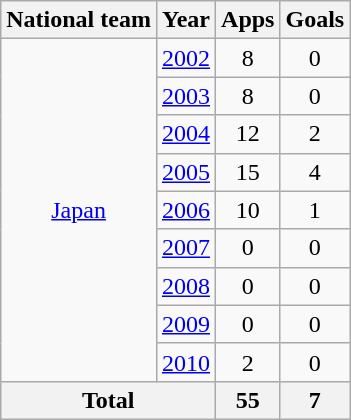<table class="wikitable" style="text-align:center">
<tr>
<th>National team</th>
<th>Year</th>
<th>Apps</th>
<th>Goals</th>
</tr>
<tr>
<td rowspan="9"><a href='#'>Japan</a></td>
<td><a href='#'>2002</a></td>
<td>8</td>
<td>0</td>
</tr>
<tr>
<td><a href='#'>2003</a></td>
<td>8</td>
<td>0</td>
</tr>
<tr>
<td><a href='#'>2004</a></td>
<td>12</td>
<td>2</td>
</tr>
<tr>
<td><a href='#'>2005</a></td>
<td>15</td>
<td>4</td>
</tr>
<tr>
<td><a href='#'>2006</a></td>
<td>10</td>
<td>1</td>
</tr>
<tr>
<td><a href='#'>2007</a></td>
<td>0</td>
<td>0</td>
</tr>
<tr>
<td><a href='#'>2008</a></td>
<td>0</td>
<td>0</td>
</tr>
<tr>
<td><a href='#'>2009</a></td>
<td>0</td>
<td>0</td>
</tr>
<tr>
<td><a href='#'>2010</a></td>
<td>2</td>
<td>0</td>
</tr>
<tr>
<th colspan="2">Total</th>
<th>55</th>
<th>7</th>
</tr>
</table>
